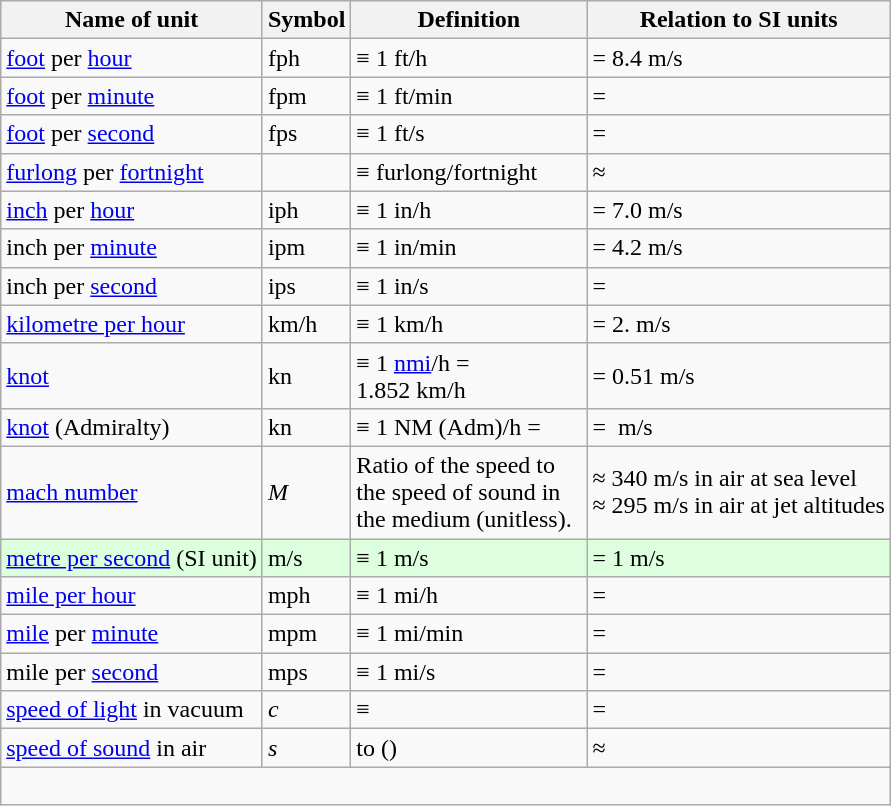<table class="wikitable">
<tr>
<th>Name of unit</th>
<th>Symbol</th>
<th width="150pt">Definition</th>
<th>Relation to SI units</th>
</tr>
<tr>
<td><a href='#'>foot</a> per <a href='#'>hour</a></td>
<td>fph</td>
<td>≡ 1 ft/h</td>
<td>= 8.4 m/s</td>
</tr>
<tr>
<td><a href='#'>foot</a> per <a href='#'>minute</a></td>
<td>fpm</td>
<td>≡ 1 ft/min</td>
<td>= </td>
</tr>
<tr>
<td><a href='#'>foot</a> per <a href='#'>second</a></td>
<td>fps</td>
<td>≡ 1 ft/s</td>
<td>= </td>
</tr>
<tr>
<td><a href='#'>furlong</a> per <a href='#'>fortnight</a></td>
<td></td>
<td>≡ furlong/fortnight</td>
<td>≈ </td>
</tr>
<tr>
<td><a href='#'>inch</a> per <a href='#'>hour</a></td>
<td>iph</td>
<td>≡ 1 in/h</td>
<td>= 7.0 m/s</td>
</tr>
<tr>
<td>inch per <a href='#'>minute</a></td>
<td>ipm</td>
<td>≡ 1 in/min</td>
<td>= 4.2 m/s</td>
</tr>
<tr>
<td>inch per <a href='#'>second</a></td>
<td>ips</td>
<td>≡ 1 in/s</td>
<td>= </td>
</tr>
<tr>
<td><a href='#'>kilometre per hour</a></td>
<td>km/h</td>
<td>≡ 1 km/h</td>
<td>= 2. m/s</td>
</tr>
<tr>
<td><a href='#'>knot</a></td>
<td>kn</td>
<td>≡ 1 <a href='#'>nmi</a>/h = 1.852 km/h</td>
<td>= 0.51 m/s</td>
</tr>
<tr>
<td><a href='#'>knot</a> (Admiralty)</td>
<td>kn</td>
<td>≡ 1 NM (Adm)/h = </td>
<td>=  m/s</td>
</tr>
<tr>
<td><a href='#'>mach number</a></td>
<td><em>M</em></td>
<td>Ratio of the speed to the speed of sound in the medium (unitless).</td>
<td>≈ 340 m/s in air at sea level<br> ≈ 295 m/s in air at jet altitudes</td>
</tr>
<tr style="background:#dfd;">
<td><a href='#'>metre per second</a> (SI unit)</td>
<td>m/s</td>
<td>≡ 1 m/s</td>
<td>= 1 m/s</td>
</tr>
<tr>
<td><a href='#'>mile per hour</a></td>
<td>mph</td>
<td>≡ 1 mi/h</td>
<td>= </td>
</tr>
<tr>
<td><a href='#'>mile</a> per <a href='#'>minute</a></td>
<td>mpm</td>
<td>≡ 1 mi/min</td>
<td>= </td>
</tr>
<tr>
<td>mile per <a href='#'>second</a></td>
<td>mps</td>
<td>≡ 1 mi/s</td>
<td>= </td>
</tr>
<tr>
<td><a href='#'>speed of light</a> in vacuum</td>
<td><em>c</em></td>
<td>≡ </td>
<td>= </td>
</tr>
<tr>
<td><a href='#'>speed of sound</a> in air</td>
<td><em>s</em></td>
<td> to  ()</td>
<td>≈ </td>
</tr>
<tr>
<td colspan=4><br></td>
</tr>
</table>
